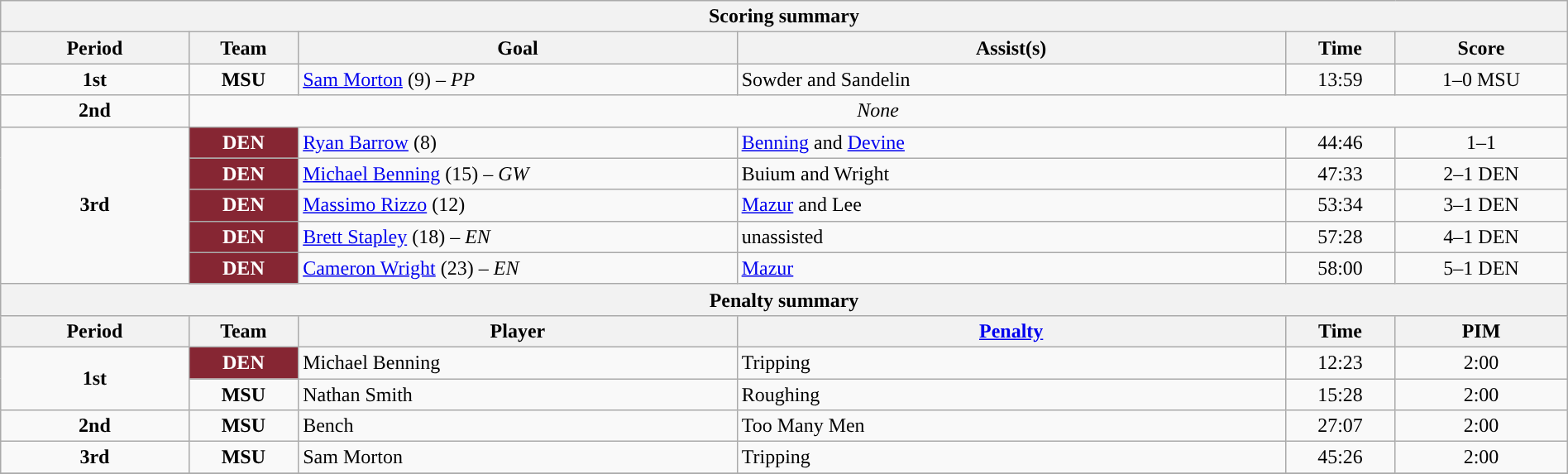<table style="width:100%;" class="wikitable">
<tr>
<th colspan=6>Scoring summary</th>
</tr>
<tr>
<th style="width:12%;">Period</th>
<th style="width:7%;">Team</th>
<th style="width:28%;">Goal</th>
<th style="width:35%;">Assist(s)</th>
<th style="width:7%;">Time</th>
<th style="width:11%;">Score</th>
</tr>
<tr>
<td style="text-align:center;" rowspan="1"><strong>1st</strong></td>
<td align=center><strong>MSU</strong></td>
<td><a href='#'>Sam Morton</a> (9) – <em>PP</em></td>
<td>Sowder and Sandelin</td>
<td align=center>13:59</td>
<td align=center>1–0 MSU</td>
</tr>
<tr>
<td style="text-align:center;" rowspan="1"><strong>2nd</strong></td>
<td style="text-align:center;" colspan="5"><em>None</em></td>
</tr>
<tr>
<td style="text-align:center;" rowspan="5"><strong>3rd</strong></td>
<td align=center style="color:white; background:#862633; "><strong>DEN</strong></td>
<td><a href='#'>Ryan Barrow</a> (8)</td>
<td><a href='#'>Benning</a> and <a href='#'>Devine</a></td>
<td align=center>44:46</td>
<td align=center>1–1</td>
</tr>
<tr>
<td align=center style="color:white; background:#862633; "><strong>DEN</strong></td>
<td><a href='#'>Michael Benning</a> (15) – <em>GW</em></td>
<td>Buium and Wright</td>
<td align=center>47:33</td>
<td align=center>2–1 DEN</td>
</tr>
<tr>
<td align=center style="color:white; background:#862633; "><strong>DEN</strong></td>
<td><a href='#'>Massimo Rizzo</a> (12)</td>
<td><a href='#'>Mazur</a> and Lee</td>
<td align=center>53:34</td>
<td align=center>3–1 DEN</td>
</tr>
<tr>
<td align=center style="color:white; background:#862633; "><strong>DEN</strong></td>
<td><a href='#'>Brett Stapley</a> (18) – <em>EN</em></td>
<td>unassisted</td>
<td align=center>57:28</td>
<td align=center>4–1 DEN</td>
</tr>
<tr>
<td align=center style="color:white; background:#862633; "><strong>DEN</strong></td>
<td><a href='#'>Cameron Wright</a> (23) – <em>EN</em></td>
<td><a href='#'>Mazur</a></td>
<td align=center>58:00</td>
<td align=center>5–1 DEN</td>
</tr>
<tr>
<th colspan=6>Penalty summary</th>
</tr>
<tr>
<th style="width:12%;">Period</th>
<th style="width:7%;">Team</th>
<th style="width:28%;">Player</th>
<th style="width:35%;"><a href='#'>Penalty</a></th>
<th style="width:7%;">Time</th>
<th style="width:11%;">PIM</th>
</tr>
<tr>
<td style="text-align:center;" rowspan="2"><strong>1st</strong></td>
<td align=center style="color:white; background:#862633; "><strong>DEN</strong></td>
<td>Michael Benning</td>
<td>Tripping</td>
<td align=center>12:23</td>
<td align=center>2:00</td>
</tr>
<tr>
<td align=center><strong>MSU</strong></td>
<td>Nathan Smith</td>
<td>Roughing</td>
<td align=center>15:28</td>
<td align=center>2:00</td>
</tr>
<tr>
<td style="text-align:center;" rowspan="1"><strong>2nd</strong></td>
<td align=center><strong>MSU</strong></td>
<td>Bench</td>
<td>Too Many Men</td>
<td align=center>27:07</td>
<td align=center>2:00</td>
</tr>
<tr>
<td style="text-align:center;" rowspan="1"><strong>3rd</strong></td>
<td align=center><strong>MSU</strong></td>
<td>Sam Morton</td>
<td>Tripping</td>
<td align=center>45:26</td>
<td align=center>2:00</td>
</tr>
<tr>
</tr>
</table>
